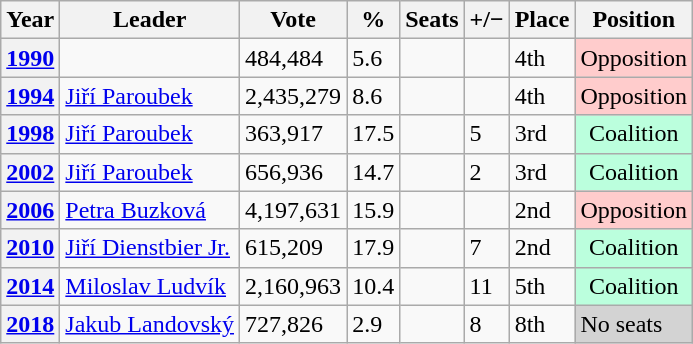<table class="wikitable">
<tr>
<th>Year</th>
<th>Leader</th>
<th>Vote</th>
<th>%</th>
<th>Seats</th>
<th>+/−</th>
<th>Place</th>
<th>Position</th>
</tr>
<tr>
<th><a href='#'>1990</a></th>
<td></td>
<td>484,484</td>
<td>5.6</td>
<td></td>
<td></td>
<td>4th</td>
<td style="background:#fcc;" align=center>Opposition</td>
</tr>
<tr>
<th><a href='#'>1994</a></th>
<td><a href='#'>Jiří Paroubek</a></td>
<td>2,435,279</td>
<td>8.6</td>
<td></td>
<td></td>
<td>4th</td>
<td style="background:#fcc;" align=center>Opposition</td>
</tr>
<tr>
<th><a href='#'>1998</a></th>
<td><a href='#'>Jiří Paroubek</a></td>
<td>363,917</td>
<td>17.5</td>
<td></td>
<td>5</td>
<td>3rd</td>
<td style="background:#bfd;" align=center>Coalition</td>
</tr>
<tr>
<th><a href='#'>2002</a></th>
<td><a href='#'>Jiří Paroubek</a></td>
<td>656,936</td>
<td>14.7</td>
<td></td>
<td>2</td>
<td>3rd</td>
<td style="background:#bfd;" align=center>Coalition</td>
</tr>
<tr>
<th><a href='#'>2006</a></th>
<td><a href='#'>Petra Buzková</a></td>
<td>4,197,631</td>
<td>15.9</td>
<td></td>
<td></td>
<td>2nd</td>
<td style="background:#fcc;" align=center>Opposition</td>
</tr>
<tr>
<th><a href='#'>2010</a></th>
<td><a href='#'>Jiří Dienstbier Jr.</a></td>
<td>615,209</td>
<td>17.9</td>
<td></td>
<td>7</td>
<td>2nd</td>
<td style="background:#bfd;" align=center>Coalition</td>
</tr>
<tr>
<th><a href='#'>2014</a></th>
<td><a href='#'>Miloslav Ludvík</a></td>
<td>2,160,963</td>
<td>10.4</td>
<td></td>
<td>11</td>
<td>5th</td>
<td style="background:#bfd;" align=center>Coalition</td>
</tr>
<tr>
<th><a href='#'>2018</a></th>
<td><a href='#'>Jakub Landovský</a></td>
<td>727,826</td>
<td>2.9</td>
<td></td>
<td>8</td>
<td>8th</td>
<td style="background:Lightgray;">No seats</td>
</tr>
</table>
